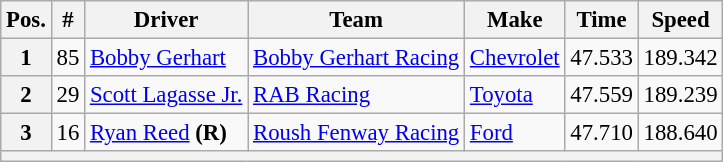<table class="wikitable" style="font-size:95%">
<tr>
<th>Pos.</th>
<th>#</th>
<th>Driver</th>
<th>Team</th>
<th>Make</th>
<th>Time</th>
<th>Speed</th>
</tr>
<tr>
<th>1</th>
<td>85</td>
<td><a href='#'>Bobby Gerhart</a></td>
<td><a href='#'>Bobby Gerhart Racing</a></td>
<td><a href='#'>Chevrolet</a></td>
<td>47.533</td>
<td>189.342</td>
</tr>
<tr>
<th>2</th>
<td>29</td>
<td><a href='#'>Scott Lagasse Jr.</a></td>
<td><a href='#'>RAB Racing</a></td>
<td><a href='#'>Toyota</a></td>
<td>47.559</td>
<td>189.239</td>
</tr>
<tr>
<th>3</th>
<td>16</td>
<td><a href='#'>Ryan Reed</a> <strong>(R)</strong></td>
<td><a href='#'>Roush Fenway Racing</a></td>
<td><a href='#'>Ford</a></td>
<td>47.710</td>
<td>188.640</td>
</tr>
<tr>
<th colspan="7"></th>
</tr>
</table>
